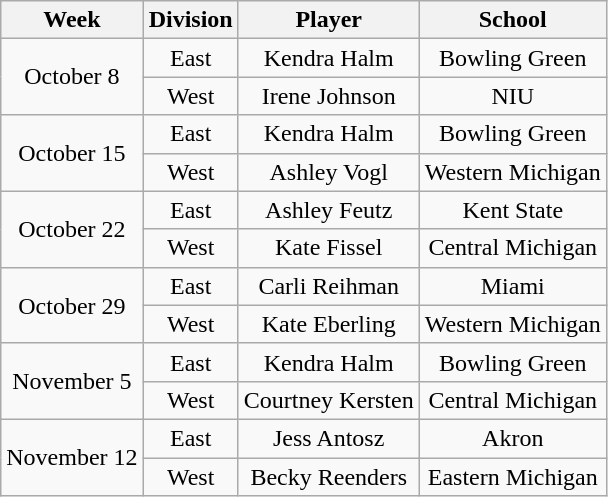<table class="wikitable" style="text-align:center;">
<tr>
<th>Week</th>
<th>Division</th>
<th>Player</th>
<th>School</th>
</tr>
<tr>
<td rowspan=2>October 8</td>
<td>East</td>
<td>Kendra Halm</td>
<td>Bowling Green</td>
</tr>
<tr>
<td>West</td>
<td>Irene Johnson</td>
<td>NIU</td>
</tr>
<tr>
<td rowspan=2>October 15</td>
<td>East</td>
<td>Kendra Halm</td>
<td>Bowling Green</td>
</tr>
<tr>
<td>West</td>
<td>Ashley Vogl</td>
<td>Western Michigan</td>
</tr>
<tr>
<td rowspan=2>October 22</td>
<td>East</td>
<td>Ashley Feutz</td>
<td>Kent State</td>
</tr>
<tr>
<td>West</td>
<td>Kate Fissel</td>
<td>Central Michigan</td>
</tr>
<tr>
<td rowspan=2>October 29</td>
<td>East</td>
<td>Carli Reihman</td>
<td>Miami</td>
</tr>
<tr>
<td>West</td>
<td>Kate Eberling</td>
<td>Western Michigan</td>
</tr>
<tr>
<td rowspan=2>November 5</td>
<td>East</td>
<td>Kendra Halm</td>
<td>Bowling Green</td>
</tr>
<tr>
<td>West</td>
<td>Courtney Kersten</td>
<td>Central Michigan</td>
</tr>
<tr>
<td rowspan=2>November 12</td>
<td>East</td>
<td>Jess Antosz</td>
<td>Akron</td>
</tr>
<tr>
<td>West</td>
<td>Becky Reenders</td>
<td>Eastern Michigan</td>
</tr>
</table>
